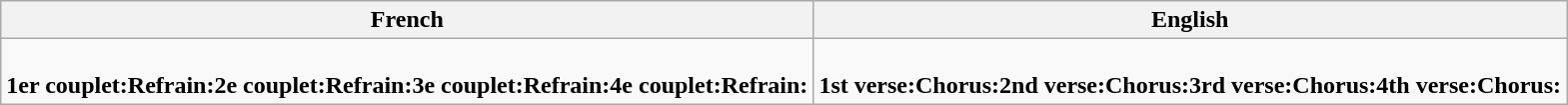<table class="wikitable">
<tr>
<th>French</th>
<th>English</th>
</tr>
<tr>
<td><br><strong>1er couplet:</strong><strong>Refrain:</strong><strong>2e couplet:</strong><strong>Refrain:</strong><strong>3e couplet:</strong><strong>Refrain:</strong><strong>4e couplet:</strong><strong>Refrain:</strong></td>
<td><br><strong>1st verse:</strong><strong>Chorus:</strong><strong>2nd verse:</strong><strong>Chorus:</strong><strong>3rd verse:</strong><strong>Chorus:</strong><strong>4th verse:</strong><strong>Chorus:</strong></td>
</tr>
</table>
